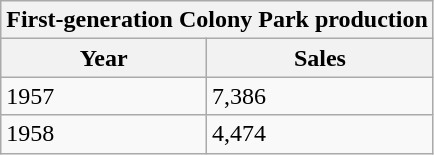<table class="wikitable">
<tr>
<th colspan="2">First-generation Colony Park production</th>
</tr>
<tr>
<th>Year</th>
<th>Sales</th>
</tr>
<tr>
<td>1957</td>
<td>7,386</td>
</tr>
<tr>
<td>1958</td>
<td>4,474</td>
</tr>
</table>
